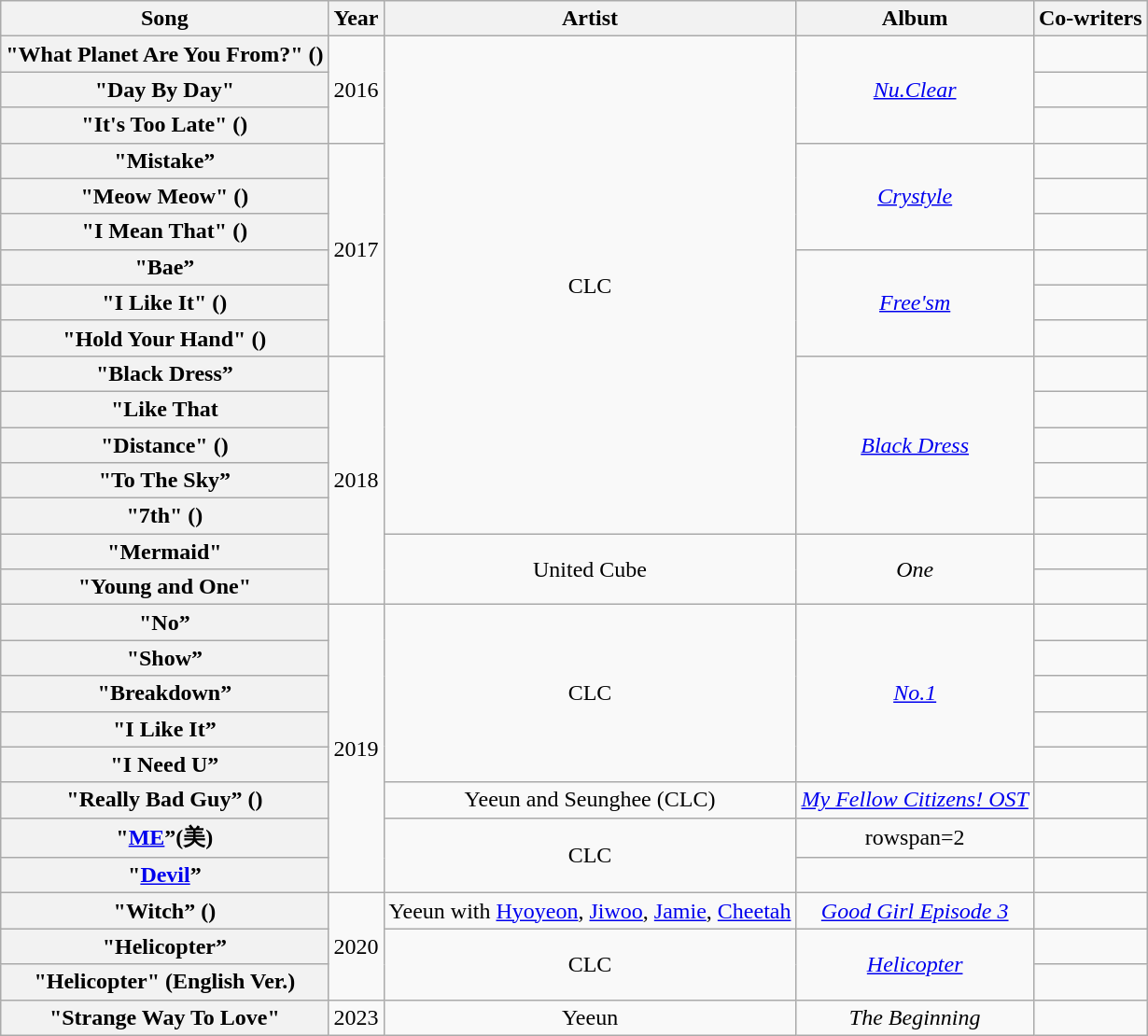<table class="wikitable plainrowheaders" style="text-align:center">
<tr>
<th>Song</th>
<th>Year</th>
<th>Artist</th>
<th>Album</th>
<th>Co-writers</th>
</tr>
<tr>
<th scope="row">"What Planet Are You From?" ()</th>
<td rowspan="3">2016</td>
<td rowspan="14">CLC</td>
<td rowspan="3"><em><a href='#'>Nu.Clear</a></em></td>
<td></td>
</tr>
<tr>
<th scope="row">"Day By Day"</th>
<td></td>
</tr>
<tr>
<th scope="row">"It's Too Late" ()</th>
<td></td>
</tr>
<tr>
<th scope="row">"Mistake”</th>
<td rowspan="6">2017</td>
<td rowspan="3"><em><a href='#'>Crystyle</a></em></td>
<td></td>
</tr>
<tr>
<th scope="row">"Meow Meow" ()</th>
<td></td>
</tr>
<tr>
<th scope="row">"I Mean That" ()</th>
<td></td>
</tr>
<tr>
<th scope="row">"Bae”</th>
<td rowspan="3"><em><a href='#'>Free'sm</a></em></td>
<td></td>
</tr>
<tr>
<th scope="row">"I Like It" ()</th>
<td></td>
</tr>
<tr>
<th scope="row">"Hold Your Hand" ()</th>
<td></td>
</tr>
<tr>
<th scope="row">"Black Dress”</th>
<td rowspan="7">2018</td>
<td rowspan="5"><em><a href='#'>Black Dress</a></em></td>
<td></td>
</tr>
<tr>
<th scope="row">"Like That</th>
<td></td>
</tr>
<tr>
<th scope="row">"Distance" ()</th>
<td></td>
</tr>
<tr>
<th scope="row">"To The Sky”</th>
<td></td>
</tr>
<tr>
<th scope="row">"7th" ()</th>
<td></td>
</tr>
<tr>
<th scope="row">"Mermaid"</th>
<td rowspan="2">United Cube</td>
<td rowspan="2"><em>One</em></td>
<td></td>
</tr>
<tr>
<th scope="row">"Young and One"</th>
<td></td>
</tr>
<tr>
<th scope="row">"No”</th>
<td rowspan="8">2019</td>
<td rowspan="5">CLC</td>
<td rowspan="5"><em><a href='#'>No.1</a></em></td>
<td></td>
</tr>
<tr>
<th scope="row">"Show”</th>
<td></td>
</tr>
<tr>
<th scope="row">"Breakdown”</th>
<td></td>
</tr>
<tr>
<th scope="row">"I Like It”</th>
<td></td>
</tr>
<tr>
<th scope="row">"I Need U”</th>
<td></td>
</tr>
<tr>
<th scope="row">"Really Bad Guy” ()</th>
<td>Yeeun and Seunghee (CLC)</td>
<td><em><a href='#'>My Fellow Citizens! OST</a></em></td>
<td></td>
</tr>
<tr>
<th scope="row">"<a href='#'>ME</a>”(美)</th>
<td rowspan="2">CLC</td>
<td>rowspan=2</td>
<td></td>
</tr>
<tr>
<th scope="row">"<a href='#'>Devil</a>”</th>
<td></td>
</tr>
<tr>
<th scope="row">"Witch” ()</th>
<td rowspan="3">2020</td>
<td>Yeeun with <a href='#'>Hyoyeon</a>, <a href='#'>Jiwoo</a>, <a href='#'>Jamie</a>, <a href='#'>Cheetah</a></td>
<td><em><a href='#'>Good Girl Episode 3</a></em></td>
<td></td>
</tr>
<tr>
<th scope="row">"Helicopter”</th>
<td rowspan="2">CLC</td>
<td rowspan="2"><em><a href='#'>Helicopter</a></em></td>
<td></td>
</tr>
<tr>
<th scope="row">"Helicopter" (English Ver.)</th>
<td></td>
</tr>
<tr>
<th scope="row">"Strange Way To Love"</th>
<td>2023</td>
<td>Yeeun</td>
<td><em>The Beginning</em></td>
<td></td>
</tr>
</table>
